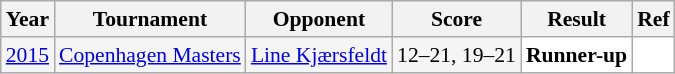<table class="sortable wikitable" style="font-size:90%;">
<tr>
<th>Year</th>
<th>Tournament</th>
<th>Opponent</th>
<th>Score</th>
<th>Result</th>
<th>Ref</th>
</tr>
<tr style="background:#F5F5F5">
<td align="center"><a href='#'>2015</a></td>
<td align="left"><a href='#'>Copenhagen Masters</a></td>
<td align="left"> <a href='#'>Line Kjærsfeldt</a></td>
<td align="left">12–21, 19–21</td>
<td style="text-align:left; background:white"> <strong>Runner-up</strong></td>
<td style="text-align:center; background:white"></td>
</tr>
</table>
